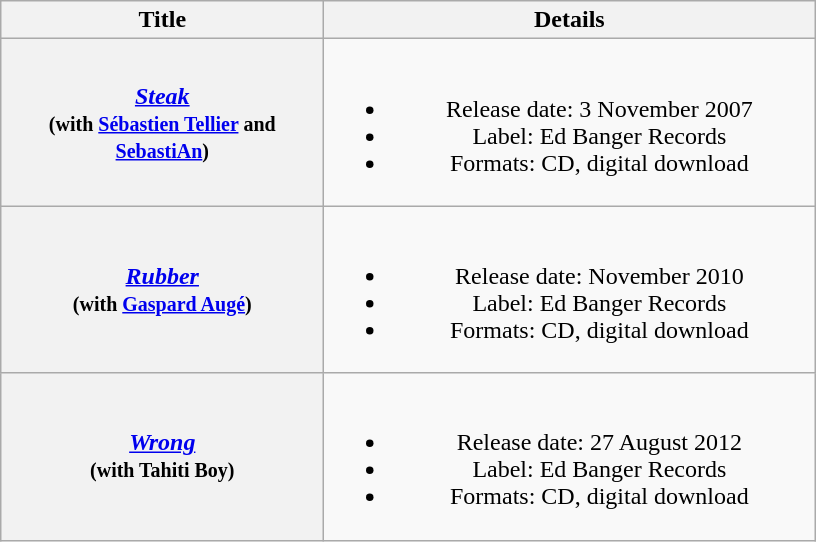<table class="wikitable plainrowheaders" style="text-align:center;">
<tr>
<th style="width:13em;">Title</th>
<th style="width:20em;">Details</th>
</tr>
<tr>
<th scope="row"><em><a href='#'>Steak</a></em><br><small>(with <a href='#'>Sébastien Tellier</a> and <a href='#'>SebastiAn</a>)</small></th>
<td><br><ul><li>Release date: 3 November 2007</li><li>Label: Ed Banger Records</li><li>Formats: CD, digital download</li></ul></td>
</tr>
<tr>
<th scope="row"><em><a href='#'>Rubber</a></em><br><small>(with <a href='#'>Gaspard Augé</a>)</small></th>
<td><br><ul><li>Release date: November 2010</li><li>Label: Ed Banger Records</li><li>Formats: CD, digital download</li></ul></td>
</tr>
<tr>
<th scope="row"><em><a href='#'>Wrong</a></em><br><small>(with Tahiti Boy)</small></th>
<td><br><ul><li>Release date: 27 August 2012</li><li>Label: Ed Banger Records</li><li>Formats: CD, digital download</li></ul></td>
</tr>
</table>
